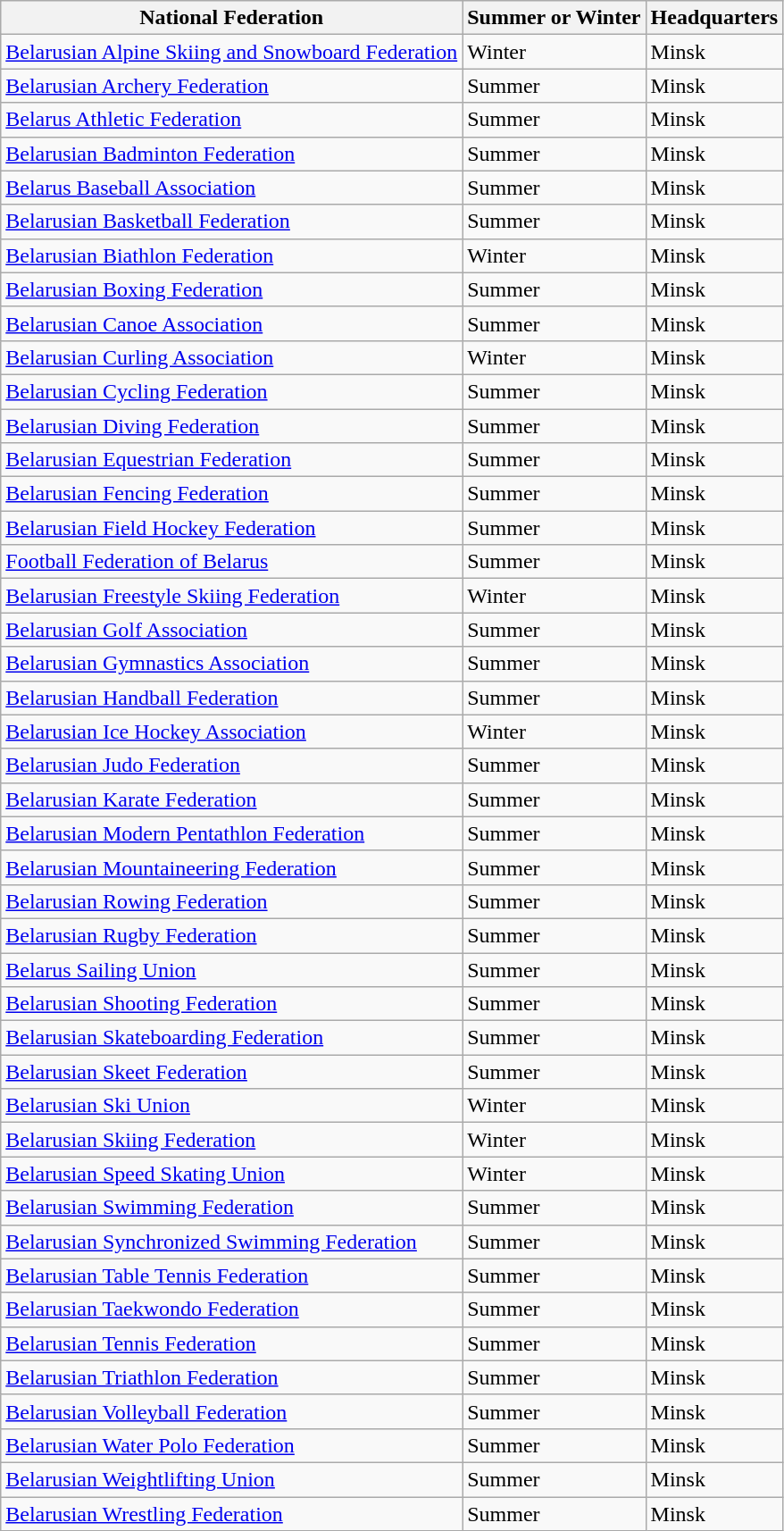<table class="wikitable sortable">
<tr>
<th>National Federation</th>
<th>Summer or Winter</th>
<th>Headquarters</th>
</tr>
<tr>
<td><a href='#'>Belarusian Alpine Skiing and Snowboard Federation</a></td>
<td>Winter</td>
<td>Minsk</td>
</tr>
<tr>
<td><a href='#'>Belarusian Archery Federation</a></td>
<td>Summer</td>
<td>Minsk</td>
</tr>
<tr>
<td><a href='#'>Belarus Athletic Federation</a></td>
<td>Summer</td>
<td>Minsk</td>
</tr>
<tr>
<td><a href='#'>Belarusian Badminton Federation</a></td>
<td>Summer</td>
<td>Minsk</td>
</tr>
<tr>
<td><a href='#'>Belarus Baseball Association</a></td>
<td>Summer</td>
<td>Minsk</td>
</tr>
<tr>
<td><a href='#'>Belarusian Basketball Federation</a></td>
<td>Summer</td>
<td>Minsk</td>
</tr>
<tr>
<td><a href='#'>Belarusian Biathlon Federation</a></td>
<td>Winter</td>
<td>Minsk</td>
</tr>
<tr>
<td><a href='#'>Belarusian Boxing Federation</a></td>
<td>Summer</td>
<td>Minsk</td>
</tr>
<tr>
<td><a href='#'>Belarusian Canoe Association</a></td>
<td>Summer</td>
<td>Minsk</td>
</tr>
<tr>
<td><a href='#'>Belarusian Curling Association</a></td>
<td>Winter</td>
<td>Minsk</td>
</tr>
<tr>
<td><a href='#'>Belarusian Cycling Federation</a></td>
<td>Summer</td>
<td>Minsk</td>
</tr>
<tr>
<td><a href='#'>Belarusian Diving Federation</a></td>
<td>Summer</td>
<td>Minsk</td>
</tr>
<tr>
<td><a href='#'>Belarusian Equestrian Federation</a></td>
<td>Summer</td>
<td>Minsk</td>
</tr>
<tr>
<td><a href='#'>Belarusian Fencing Federation</a></td>
<td>Summer</td>
<td>Minsk</td>
</tr>
<tr>
<td><a href='#'>Belarusian Field Hockey Federation</a></td>
<td>Summer</td>
<td>Minsk</td>
</tr>
<tr>
<td><a href='#'>Football Federation of Belarus</a></td>
<td>Summer</td>
<td>Minsk</td>
</tr>
<tr>
<td><a href='#'>Belarusian Freestyle Skiing Federation</a></td>
<td>Winter</td>
<td>Minsk</td>
</tr>
<tr>
<td><a href='#'>Belarusian Golf Association</a></td>
<td>Summer</td>
<td>Minsk</td>
</tr>
<tr>
<td><a href='#'>Belarusian Gymnastics Association </a></td>
<td>Summer</td>
<td>Minsk</td>
</tr>
<tr>
<td><a href='#'>Belarusian Handball Federation</a></td>
<td>Summer</td>
<td>Minsk</td>
</tr>
<tr>
<td><a href='#'>Belarusian Ice Hockey Association</a></td>
<td>Winter</td>
<td>Minsk</td>
</tr>
<tr>
<td><a href='#'>Belarusian Judo Federation</a></td>
<td>Summer</td>
<td>Minsk</td>
</tr>
<tr>
<td><a href='#'>Belarusian Karate Federation</a></td>
<td>Summer</td>
<td>Minsk</td>
</tr>
<tr>
<td><a href='#'>Belarusian Modern Pentathlon Federation</a></td>
<td>Summer</td>
<td>Minsk</td>
</tr>
<tr>
<td><a href='#'>Belarusian Mountaineering Federation</a></td>
<td>Summer</td>
<td>Minsk</td>
</tr>
<tr>
<td><a href='#'>Belarusian Rowing Federation</a></td>
<td>Summer</td>
<td>Minsk</td>
</tr>
<tr>
<td><a href='#'>Belarusian Rugby Federation</a></td>
<td>Summer</td>
<td>Minsk</td>
</tr>
<tr>
<td><a href='#'>Belarus Sailing Union</a></td>
<td>Summer</td>
<td>Minsk</td>
</tr>
<tr>
<td><a href='#'>Belarusian Shooting Federation</a></td>
<td>Summer</td>
<td>Minsk</td>
</tr>
<tr>
<td><a href='#'>Belarusian Skateboarding Federation</a></td>
<td>Summer</td>
<td>Minsk</td>
</tr>
<tr>
<td><a href='#'>Belarusian Skeet Federation</a></td>
<td>Summer</td>
<td>Minsk</td>
</tr>
<tr>
<td><a href='#'>Belarusian Ski Union</a></td>
<td>Winter</td>
<td>Minsk</td>
</tr>
<tr>
<td><a href='#'>Belarusian Skiing Federation</a></td>
<td>Winter</td>
<td>Minsk</td>
</tr>
<tr>
<td><a href='#'>Belarusian Speed Skating Union</a></td>
<td>Winter</td>
<td>Minsk</td>
</tr>
<tr>
<td><a href='#'>Belarusian Swimming Federation</a></td>
<td>Summer</td>
<td>Minsk</td>
</tr>
<tr>
<td><a href='#'>Belarusian Synchronized Swimming Federation</a></td>
<td>Summer</td>
<td>Minsk</td>
</tr>
<tr>
<td><a href='#'>Belarusian Table Tennis Federation</a></td>
<td>Summer</td>
<td>Minsk</td>
</tr>
<tr>
<td><a href='#'>Belarusian Taekwondo Federation</a></td>
<td>Summer</td>
<td>Minsk</td>
</tr>
<tr>
<td><a href='#'>Belarusian Tennis Federation</a></td>
<td>Summer</td>
<td>Minsk</td>
</tr>
<tr>
<td><a href='#'>Belarusian Triathlon Federation</a></td>
<td>Summer</td>
<td>Minsk</td>
</tr>
<tr>
<td><a href='#'>Belarusian Volleyball Federation</a></td>
<td>Summer</td>
<td>Minsk</td>
</tr>
<tr>
<td><a href='#'>Belarusian Water Polo Federation</a></td>
<td>Summer</td>
<td>Minsk</td>
</tr>
<tr>
<td><a href='#'>Belarusian Weightlifting Union</a></td>
<td>Summer</td>
<td>Minsk</td>
</tr>
<tr>
<td><a href='#'>Belarusian Wrestling Federation</a></td>
<td>Summer</td>
<td>Minsk</td>
</tr>
</table>
